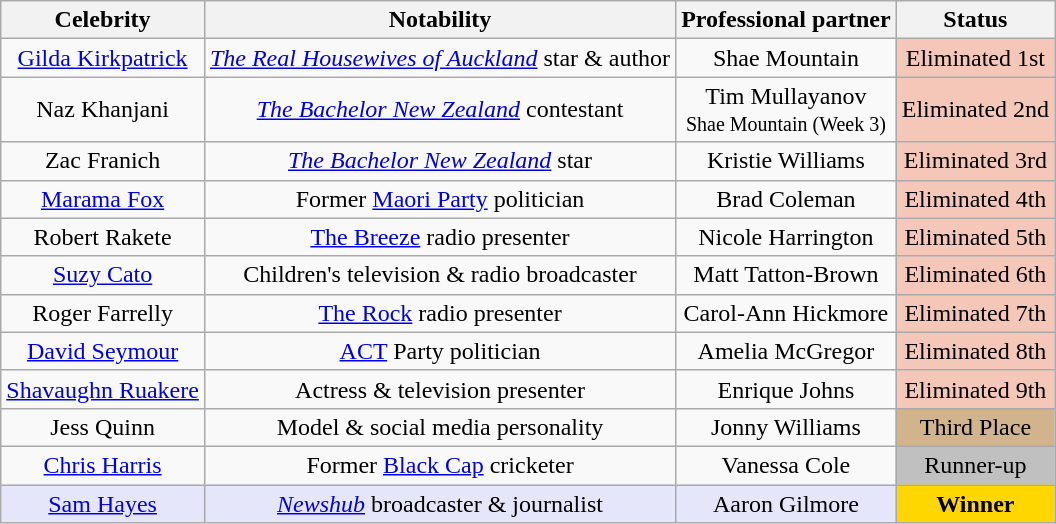<table class=wikitable style="text-align: center">
<tr>
<th>Celebrity</th>
<th>Notability</th>
<th>Professional partner</th>
<th>Status</th>
</tr>
<tr>
<td><a href='#'>Gilda Kirkpatrick</a></td>
<td><em><a href='#'>The Real Housewives of Auckland</a></em> star & author</td>
<td>Shae Mountain</td>
<td style="background:#f4c7b8;">Eliminated 1st<br></td>
</tr>
<tr>
<td>Naz Khanjani</td>
<td><em><a href='#'>The Bachelor New Zealand</a></em> contestant</td>
<td>Tim Mullayanov<br><small>Shae Mountain (Week 3)</small></td>
<td style="background:#f4c7b8;">Eliminated 2nd<br></td>
</tr>
<tr>
<td>Zac Franich</td>
<td><em><a href='#'>The Bachelor New Zealand</a></em> star</td>
<td>Kristie Williams</td>
<td style="background:#f4c7b8;">Eliminated 3rd<br></td>
</tr>
<tr>
<td><a href='#'>Marama Fox</a></td>
<td>Former <a href='#'>Maori Party</a> politician</td>
<td>Brad Coleman</td>
<td style="background:#f4c7b8;">Eliminated 4th<br></td>
</tr>
<tr>
<td>Robert Rakete</td>
<td><a href='#'>The Breeze</a> radio presenter</td>
<td>Nicole Harrington</td>
<td style="background:#f4c7b8;">Eliminated 5th<br></td>
</tr>
<tr>
<td><a href='#'>Suzy Cato</a></td>
<td>Children's television & radio broadcaster</td>
<td>Matt Tatton-Brown</td>
<td style="background:#f4c7b8;">Eliminated 6th<br></td>
</tr>
<tr>
<td>Roger Farrelly</td>
<td><a href='#'>The Rock</a> radio presenter</td>
<td>Carol-Ann Hickmore</td>
<td style="background:#f4c7b8;">Eliminated 7th<br></td>
</tr>
<tr>
<td><a href='#'>David Seymour</a></td>
<td><a href='#'>ACT</a> Party politician</td>
<td>Amelia McGregor</td>
<td style="background:#f4c7b8;">Eliminated 8th<br></td>
</tr>
<tr>
<td><a href='#'>Shavaughn Ruakere</a></td>
<td>Actress & television presenter</td>
<td>Enrique Johns</td>
<td style="background:#f4c7b8;">Eliminated 9th<br></td>
</tr>
<tr>
<td>Jess Quinn</td>
<td>Model & social media personality</td>
<td>Jonny Williams</td>
<td style="background:tan;">Third Place<br></td>
</tr>
<tr>
<td><a href='#'>Chris Harris</a></td>
<td>Former <a href='#'>Black Cap</a> cricketer</td>
<td>Vanessa Cole</td>
<td style="background:silver;">Runner-up<br></td>
</tr>
<tr>
<td style="background:lavender;"><a href='#'>Sam Hayes</a></td>
<td style="background:lavender;"><em><a href='#'>Newshub</a></em> broadcaster & journalist</td>
<td style="background:lavender;">Aaron Gilmore</td>
<td style="background:gold;"><strong>Winner</strong><br></td>
</tr>
</table>
